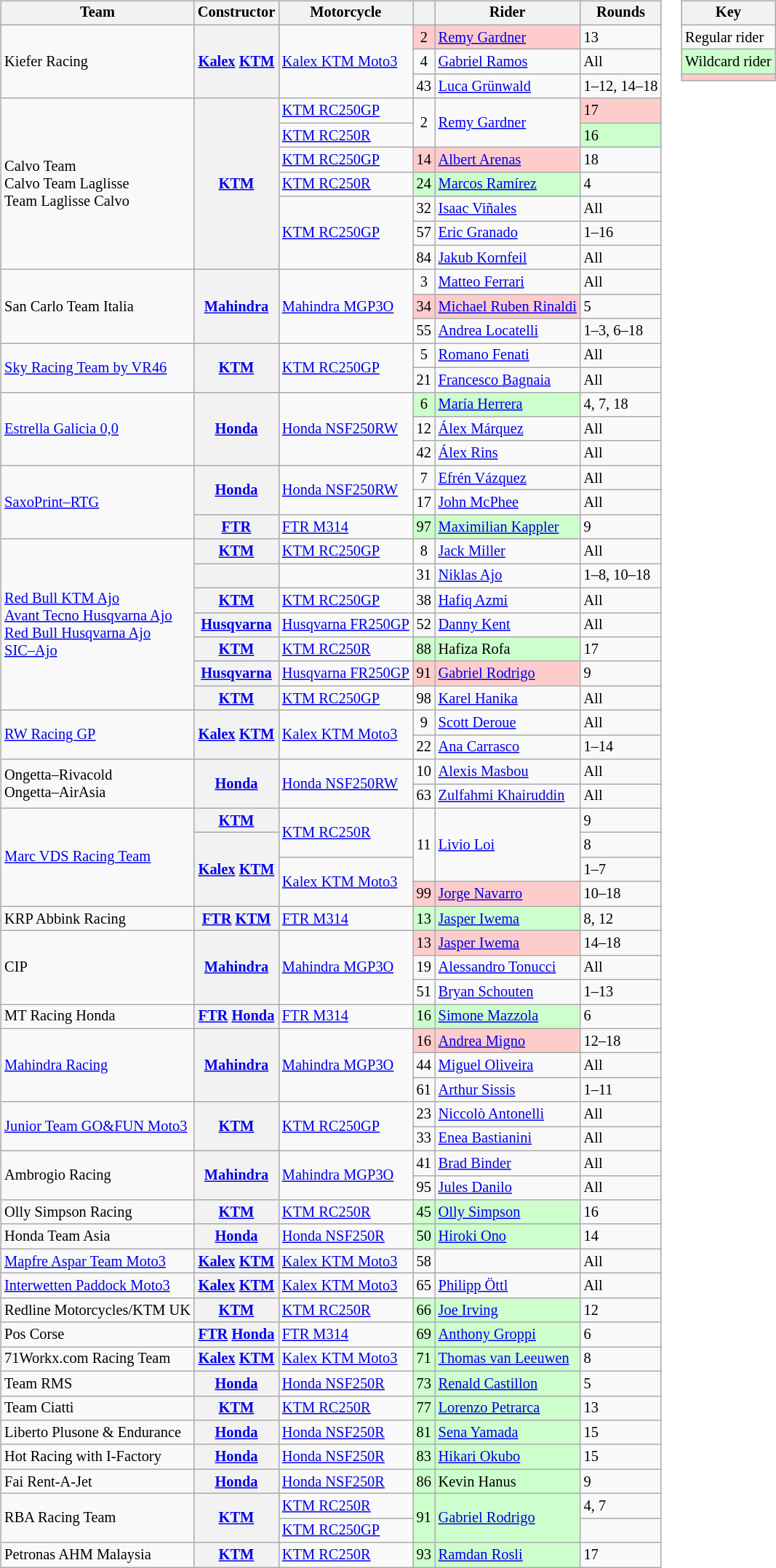<table>
<tr>
<td><br><table class="wikitable" style="font-size: 85%;">
<tr>
<th>Team</th>
<th>Constructor</th>
<th>Motorcycle</th>
<th></th>
<th>Rider</th>
<th>Rounds</th>
</tr>
<tr>
<td rowspan=3> Kiefer Racing</td>
<th rowspan=3><a href='#'>Kalex</a> <a href='#'>KTM</a></th>
<td rowspan=3><a href='#'>Kalex KTM Moto3</a></td>
<td style="background:#ffcccc;" align=center>2</td>
<td style="background:#ffcccc;"> <a href='#'>Remy Gardner</a></td>
<td>13</td>
</tr>
<tr>
<td align=center>4</td>
<td> <a href='#'>Gabriel Ramos</a></td>
<td>All</td>
</tr>
<tr>
<td align=center>43</td>
<td> <a href='#'>Luca Grünwald</a></td>
<td>1–12, 14–18</td>
</tr>
<tr>
<td rowspan=7> Calvo Team<br> Calvo Team Laglisse<br> Team Laglisse Calvo</td>
<th rowspan=7><a href='#'>KTM</a></th>
<td><a href='#'>KTM RC250GP</a></td>
<td rowspan=2 align=center>2</td>
<td rowspan=2> <a href='#'>Remy Gardner</a></td>
<td style="background:#ffcccc;">17</td>
</tr>
<tr>
<td><a href='#'>KTM RC250R</a></td>
<td style="background:#ccffcc;">16</td>
</tr>
<tr>
<td><a href='#'>KTM RC250GP</a></td>
<td style="background:#ffcccc;" align=center>14</td>
<td style="background:#ffcccc;"> <a href='#'>Albert Arenas</a></td>
<td>18</td>
</tr>
<tr>
<td><a href='#'>KTM RC250R</a></td>
<td style="background:#ccffcc;" align=center>24</td>
<td style="background:#ccffcc;"> <a href='#'>Marcos Ramírez</a></td>
<td>4</td>
</tr>
<tr>
<td rowspan=3><a href='#'>KTM RC250GP</a></td>
<td align=center>32</td>
<td> <a href='#'>Isaac Viñales</a></td>
<td>All</td>
</tr>
<tr>
<td align=center>57</td>
<td> <a href='#'>Eric Granado</a></td>
<td>1–16</td>
</tr>
<tr>
<td align=center>84</td>
<td> <a href='#'>Jakub Kornfeil</a></td>
<td>All</td>
</tr>
<tr>
<td rowspan=3> San Carlo Team Italia</td>
<th rowspan=3><a href='#'>Mahindra</a></th>
<td rowspan=3><a href='#'>Mahindra MGP3O</a></td>
<td align=center>3</td>
<td> <a href='#'>Matteo Ferrari</a></td>
<td>All</td>
</tr>
<tr>
<td style="background:#ffcccc;" align=center>34</td>
<td style="background:#ffcccc;"> <a href='#'>Michael Ruben Rinaldi</a></td>
<td>5</td>
</tr>
<tr>
<td align=center>55</td>
<td> <a href='#'>Andrea Locatelli</a></td>
<td>1–3, 6–18</td>
</tr>
<tr>
<td rowspan=2> <a href='#'>Sky Racing Team by VR46</a></td>
<th rowspan=2><a href='#'>KTM</a></th>
<td rowspan=2><a href='#'>KTM RC250GP</a></td>
<td align=center>5</td>
<td> <a href='#'>Romano Fenati</a></td>
<td>All</td>
</tr>
<tr>
<td align=center>21</td>
<td> <a href='#'>Francesco Bagnaia</a></td>
<td>All</td>
</tr>
<tr>
<td rowspan=3> <a href='#'>Estrella Galicia 0,0</a><br></td>
<th rowspan=3><a href='#'>Honda</a></th>
<td rowspan=3><a href='#'>Honda NSF250RW</a></td>
<td style="background:#ccffcc;" align=center>6</td>
<td style="background:#ccffcc;"> <a href='#'>María Herrera</a></td>
<td>4, 7, 18</td>
</tr>
<tr>
<td align=center>12</td>
<td> <a href='#'>Álex Márquez</a></td>
<td>All</td>
</tr>
<tr>
<td align=center>42</td>
<td> <a href='#'>Álex Rins</a></td>
<td>All</td>
</tr>
<tr>
<td rowspan=3> <a href='#'>SaxoPrint–RTG</a></td>
<th rowspan=2><a href='#'>Honda</a></th>
<td rowspan=2><a href='#'>Honda NSF250RW</a></td>
<td align=center>7</td>
<td> <a href='#'>Efrén Vázquez</a></td>
<td>All</td>
</tr>
<tr>
<td align=center>17</td>
<td> <a href='#'>John McPhee</a></td>
<td>All</td>
</tr>
<tr>
<th><a href='#'>FTR</a></th>
<td><a href='#'>FTR M314</a></td>
<td style="background:#ccffcc;" align=center>97</td>
<td style="background:#ccffcc;"> <a href='#'>Maximilian Kappler</a></td>
<td>9</td>
</tr>
<tr>
<td rowspan=7> <a href='#'>Red Bull KTM Ajo</a><br> <a href='#'>Avant Tecno Husqvarna Ajo</a><br> <a href='#'>Red Bull Husqvarna Ajo</a><br> <a href='#'>SIC–Ajo</a></td>
<th><a href='#'>KTM</a></th>
<td><a href='#'>KTM RC250GP</a></td>
<td align=center>8</td>
<td> <a href='#'>Jack Miller</a></td>
<td>All</td>
</tr>
<tr>
<th></th>
<td></td>
<td align=center>31</td>
<td> <a href='#'>Niklas Ajo</a></td>
<td>1–8, 10–18</td>
</tr>
<tr>
<th><a href='#'>KTM</a></th>
<td><a href='#'>KTM RC250GP</a></td>
<td align=center>38</td>
<td> <a href='#'>Hafiq Azmi</a></td>
<td>All</td>
</tr>
<tr>
<th><a href='#'>Husqvarna</a></th>
<td><a href='#'>Husqvarna FR250GP</a></td>
<td align=center>52</td>
<td> <a href='#'>Danny Kent</a></td>
<td>All</td>
</tr>
<tr>
<th><a href='#'>KTM</a></th>
<td><a href='#'>KTM RC250R</a></td>
<td style="background:#ccffcc;" align=center>88</td>
<td style="background:#ccffcc;"> Hafiza Rofa</td>
<td>17</td>
</tr>
<tr>
<th><a href='#'>Husqvarna</a></th>
<td><a href='#'>Husqvarna FR250GP</a></td>
<td style="background:#ffcccc;" align=center>91</td>
<td style="background:#ffcccc;"> <a href='#'>Gabriel Rodrigo</a></td>
<td>9</td>
</tr>
<tr>
<th><a href='#'>KTM</a></th>
<td><a href='#'>KTM RC250GP</a></td>
<td align=center>98</td>
<td> <a href='#'>Karel Hanika</a></td>
<td>All</td>
</tr>
<tr>
<td rowspan=2> <a href='#'>RW Racing GP</a></td>
<th rowspan=2><a href='#'>Kalex</a> <a href='#'>KTM</a></th>
<td rowspan=2><a href='#'>Kalex KTM Moto3</a></td>
<td align=center>9</td>
<td> <a href='#'>Scott Deroue</a></td>
<td>All</td>
</tr>
<tr>
<td align=center>22</td>
<td> <a href='#'>Ana Carrasco</a></td>
<td>1–14</td>
</tr>
<tr>
<td rowspan=2> Ongetta–Rivacold<br> Ongetta–AirAsia</td>
<th rowspan=2><a href='#'>Honda</a></th>
<td rowspan=2><a href='#'>Honda NSF250RW</a></td>
<td align=center>10</td>
<td> <a href='#'>Alexis Masbou</a></td>
<td>All</td>
</tr>
<tr>
<td align=center>63</td>
<td> <a href='#'>Zulfahmi Khairuddin</a></td>
<td>All</td>
</tr>
<tr>
<td rowspan=4> <a href='#'>Marc VDS Racing Team</a></td>
<th><a href='#'>KTM</a></th>
<td rowspan=2><a href='#'>KTM RC250R</a></td>
<td align=center rowspan=3>11</td>
<td rowspan=3> <a href='#'>Livio Loi</a></td>
<td>9</td>
</tr>
<tr>
<th rowspan=3><a href='#'>Kalex</a> <a href='#'>KTM</a></th>
<td>8</td>
</tr>
<tr>
<td rowspan=2><a href='#'>Kalex KTM Moto3</a></td>
<td>1–7</td>
</tr>
<tr>
<td style="background:#ffcccc;" align=center>99</td>
<td style="background:#ffcccc;"> <a href='#'>Jorge Navarro</a></td>
<td>10–18</td>
</tr>
<tr>
<td> KRP Abbink Racing</td>
<th><a href='#'>FTR</a> <a href='#'>KTM</a></th>
<td><a href='#'>FTR M314</a></td>
<td style="background:#ccffcc;" align=center>13</td>
<td style="background:#ccffcc;"> <a href='#'>Jasper Iwema</a></td>
<td>8, 12</td>
</tr>
<tr>
<td rowspan=3> CIP</td>
<th rowspan=3><a href='#'>Mahindra</a></th>
<td rowspan=3><a href='#'>Mahindra MGP3O</a></td>
<td style="background:#ffcccc;" align=center>13</td>
<td style="background:#ffcccc;"> <a href='#'>Jasper Iwema</a></td>
<td>14–18</td>
</tr>
<tr>
<td align=center>19</td>
<td> <a href='#'>Alessandro Tonucci</a></td>
<td>All</td>
</tr>
<tr>
<td align=center>51</td>
<td> <a href='#'>Bryan Schouten</a></td>
<td>1–13</td>
</tr>
<tr>
<td> MT Racing Honda</td>
<th><a href='#'>FTR</a> <a href='#'>Honda</a></th>
<td><a href='#'>FTR M314</a></td>
<td style="background:#ccffcc;" align=center>16</td>
<td style="background:#ccffcc;"> <a href='#'>Simone Mazzola</a></td>
<td>6</td>
</tr>
<tr>
<td rowspan=3> <a href='#'>Mahindra Racing</a></td>
<th rowspan=3><a href='#'>Mahindra</a></th>
<td rowspan=3><a href='#'>Mahindra MGP3O</a></td>
<td style="background:#ffcccc;" align=center>16</td>
<td style="background:#ffcccc;"> <a href='#'>Andrea Migno</a></td>
<td>12–18</td>
</tr>
<tr>
<td align=center>44</td>
<td> <a href='#'>Miguel Oliveira</a></td>
<td>All</td>
</tr>
<tr>
<td align=center>61</td>
<td> <a href='#'>Arthur Sissis</a></td>
<td>1–11</td>
</tr>
<tr>
<td rowspan=2> <a href='#'>Junior Team GO&FUN Moto3</a></td>
<th rowspan=2><a href='#'>KTM</a></th>
<td rowspan=2><a href='#'>KTM RC250GP</a></td>
<td align=center>23</td>
<td> <a href='#'>Niccolò Antonelli</a></td>
<td>All</td>
</tr>
<tr>
<td align=center>33</td>
<td> <a href='#'>Enea Bastianini</a></td>
<td>All</td>
</tr>
<tr>
<td rowspan=2> Ambrogio Racing</td>
<th rowspan=2><a href='#'>Mahindra</a></th>
<td rowspan=2><a href='#'>Mahindra MGP3O</a></td>
<td align=center>41</td>
<td> <a href='#'>Brad Binder</a></td>
<td>All</td>
</tr>
<tr>
<td align=center>95</td>
<td> <a href='#'>Jules Danilo</a></td>
<td>All</td>
</tr>
<tr>
<td> Olly Simpson Racing</td>
<th><a href='#'>KTM</a></th>
<td><a href='#'>KTM RC250R</a></td>
<td style="background:#ccffcc;" align=center>45</td>
<td style="background:#ccffcc;"> <a href='#'>Olly Simpson</a></td>
<td>16</td>
</tr>
<tr>
<td> Honda Team Asia</td>
<th><a href='#'>Honda</a></th>
<td><a href='#'>Honda NSF250R</a></td>
<td style="background:#ccffcc;" align=center>50</td>
<td style="background:#ccffcc;"> <a href='#'>Hiroki Ono</a></td>
<td>14</td>
</tr>
<tr>
<td> <a href='#'>Mapfre Aspar Team Moto3</a></td>
<th><a href='#'>Kalex</a> <a href='#'>KTM</a></th>
<td><a href='#'>Kalex KTM Moto3</a></td>
<td align=center>58</td>
<td></td>
<td>All</td>
</tr>
<tr>
<td> <a href='#'>Interwetten Paddock Moto3</a></td>
<th><a href='#'>Kalex</a> <a href='#'>KTM</a></th>
<td><a href='#'>Kalex KTM Moto3</a></td>
<td align=center>65</td>
<td> <a href='#'>Philipp Öttl</a></td>
<td>All</td>
</tr>
<tr>
<td> Redline Motorcycles/KTM UK</td>
<th><a href='#'>KTM</a></th>
<td><a href='#'>KTM RC250R</a></td>
<td style="background:#ccffcc;" align=center>66</td>
<td style="background:#ccffcc;"> <a href='#'>Joe Irving</a></td>
<td>12</td>
</tr>
<tr>
<td> Pos Corse</td>
<th><a href='#'>FTR</a> <a href='#'>Honda</a></th>
<td><a href='#'>FTR M314</a></td>
<td style="background:#ccffcc;" align=center>69</td>
<td style="background:#ccffcc;"> <a href='#'>Anthony Groppi</a></td>
<td>6</td>
</tr>
<tr>
<td> 71Workx.com Racing Team</td>
<th><a href='#'>Kalex</a> <a href='#'>KTM</a></th>
<td><a href='#'>Kalex KTM Moto3</a></td>
<td style="background:#ccffcc;" align=center>71</td>
<td style="background:#ccffcc;"> <a href='#'>Thomas van Leeuwen</a></td>
<td>8</td>
</tr>
<tr>
<td> Team RMS</td>
<th><a href='#'>Honda</a></th>
<td><a href='#'>Honda NSF250R</a></td>
<td style="background:#ccffcc;" align=center>73</td>
<td style="background:#ccffcc;"> <a href='#'>Renald Castillon</a></td>
<td>5</td>
</tr>
<tr>
<td> Team Ciatti</td>
<th><a href='#'>KTM</a></th>
<td><a href='#'>KTM RC250R</a></td>
<td style="background:#ccffcc;" align=center>77</td>
<td style="background:#ccffcc;"> <a href='#'>Lorenzo Petrarca</a></td>
<td>13</td>
</tr>
<tr>
<td> Liberto Plusone & Endurance</td>
<th><a href='#'>Honda</a></th>
<td><a href='#'>Honda NSF250R</a></td>
<td style="background:#ccffcc;" align=center>81</td>
<td style="background:#ccffcc;"> <a href='#'>Sena Yamada</a></td>
<td>15</td>
</tr>
<tr>
<td> Hot Racing with I-Factory</td>
<th><a href='#'>Honda</a></th>
<td><a href='#'>Honda NSF250R</a></td>
<td style="background:#ccffcc;" align=center>83</td>
<td style="background:#ccffcc;"> <a href='#'>Hikari Okubo</a></td>
<td>15</td>
</tr>
<tr>
<td> Fai Rent-A-Jet</td>
<th><a href='#'>Honda</a></th>
<td><a href='#'>Honda NSF250R</a></td>
<td style="background:#ccffcc;" align=center>86</td>
<td style="background:#ccffcc;"> Kevin Hanus</td>
<td>9</td>
</tr>
<tr>
<td rowspan=2> RBA Racing Team</td>
<th rowspan=2><a href='#'>KTM</a></th>
<td><a href='#'>KTM RC250R</a></td>
<td rowspan=2 style="background:#ccffcc;" align=center>91</td>
<td rowspan=2 style="background:#ccffcc;"> <a href='#'>Gabriel Rodrigo</a></td>
<td>4, 7</td>
</tr>
<tr>
<td><a href='#'>KTM RC250GP</a></td>
<td></td>
</tr>
<tr>
<td> Petronas AHM Malaysia</td>
<th><a href='#'>KTM</a></th>
<td><a href='#'>KTM RC250R</a></td>
<td style="background:#ccffcc;" align=center>93</td>
<td style="background:#ccffcc;"> <a href='#'>Ramdan Rosli</a></td>
<td>17</td>
</tr>
</table>
</td>
<td valign="top"><br><table class="wikitable" style="font-size: 85%;">
<tr>
<th colspan=2>Key</th>
</tr>
<tr>
<td>Regular rider</td>
</tr>
<tr style="background:#ccffcc;">
<td>Wildcard rider</td>
</tr>
<tr style="background:#ffcccc;">
<td></td>
</tr>
</table>
</td>
</tr>
</table>
